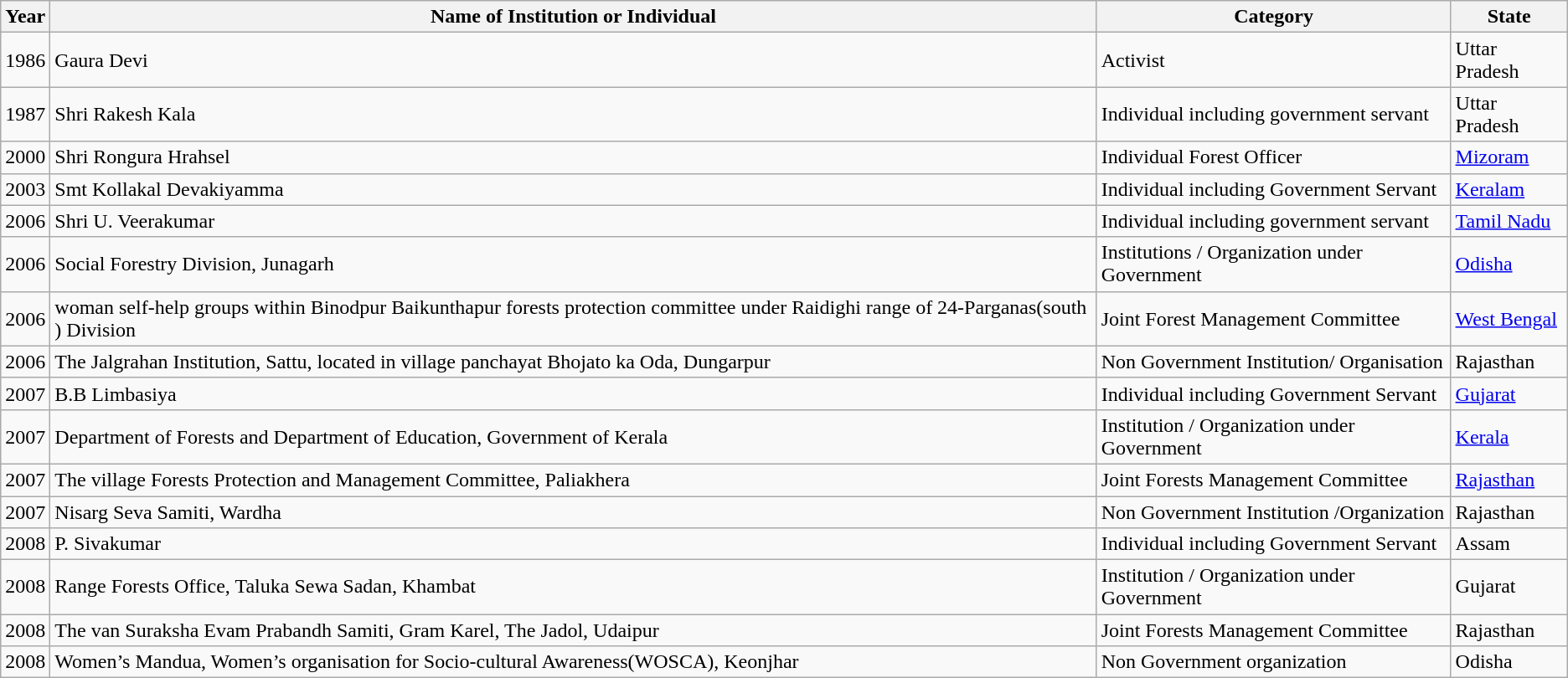<table class="wikitable sortable">
<tr>
<th>Year</th>
<th>Name of Institution or Individual</th>
<th>Category</th>
<th>State</th>
</tr>
<tr>
<td>1986</td>
<td>Gaura Devi</td>
<td>Activist</td>
<td>Uttar Pradesh</td>
</tr>
<tr>
<td>1987</td>
<td>Shri Rakesh Kala</td>
<td>Individual including government servant</td>
<td>Uttar Pradesh</td>
</tr>
<tr>
<td>2000</td>
<td>Shri Rongura Hrahsel</td>
<td>Individual Forest Officer</td>
<td><a href='#'>Mizoram</a></td>
</tr>
<tr>
<td>2003</td>
<td>Smt Kollakal Devakiyamma</td>
<td>Individual including Government Servant</td>
<td><a href='#'>Keralam</a></td>
</tr>
<tr>
<td>2006</td>
<td>Shri U. Veerakumar</td>
<td>Individual including government servant</td>
<td><a href='#'>Tamil Nadu</a></td>
</tr>
<tr>
<td>2006</td>
<td>Social Forestry Division, Junagarh</td>
<td>Institutions / Organization under Government</td>
<td><a href='#'>Odisha</a></td>
</tr>
<tr>
<td>2006</td>
<td>woman self-help groups within Binodpur Baikunthapur forests protection committee under Raidighi range of 24-Parganas(south ) Division</td>
<td>Joint Forest Management Committee</td>
<td><a href='#'>West Bengal</a></td>
</tr>
<tr>
<td>2006</td>
<td>The Jalgrahan Institution, Sattu, located in village panchayat Bhojato ka Oda, Dungarpur</td>
<td>Non Government Institution/ Organisation</td>
<td>Rajasthan</td>
</tr>
<tr>
<td>2007</td>
<td>B.B Limbasiya</td>
<td>Individual including Government Servant</td>
<td><a href='#'>Gujarat</a></td>
</tr>
<tr>
<td>2007</td>
<td>Department of Forests and Department of Education, Government of Kerala</td>
<td>Institution / Organization under Government</td>
<td><a href='#'>Kerala</a></td>
</tr>
<tr>
<td>2007</td>
<td>The village Forests Protection and Management Committee, Paliakhera</td>
<td>Joint Forests Management Committee</td>
<td><a href='#'>Rajasthan</a></td>
</tr>
<tr>
<td>2007</td>
<td>Nisarg Seva Samiti, Wardha</td>
<td>Non Government Institution /Organization</td>
<td>Rajasthan</td>
</tr>
<tr>
<td>2008</td>
<td>P. Sivakumar</td>
<td>Individual including Government Servant</td>
<td>Assam</td>
</tr>
<tr>
<td>2008</td>
<td>Range Forests Office, Taluka Sewa Sadan, Khambat</td>
<td>Institution / Organization under Government</td>
<td>Gujarat</td>
</tr>
<tr>
<td>2008</td>
<td>The van Suraksha Evam Prabandh Samiti, Gram Karel, The Jadol, Udaipur</td>
<td>Joint Forests Management Committee</td>
<td>Rajasthan</td>
</tr>
<tr>
<td>2008</td>
<td>Women’s Mandua, Women’s organisation for Socio-cultural Awareness(WOSCA), Keonjhar</td>
<td>Non Government organization</td>
<td>Odisha</td>
</tr>
</table>
